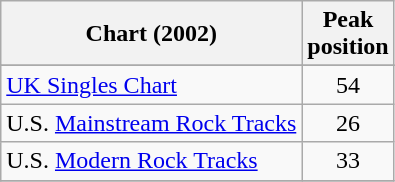<table class="wikitable sortable">
<tr>
<th>Chart (2002)</th>
<th>Peak<br>position</th>
</tr>
<tr>
</tr>
<tr>
<td><a href='#'>UK Singles Chart</a></td>
<td align=center>54</td>
</tr>
<tr>
<td>U.S. <a href='#'>Mainstream Rock Tracks</a></td>
<td align=center>26</td>
</tr>
<tr>
<td>U.S. <a href='#'>Modern Rock Tracks</a></td>
<td align=center>33</td>
</tr>
<tr>
</tr>
</table>
